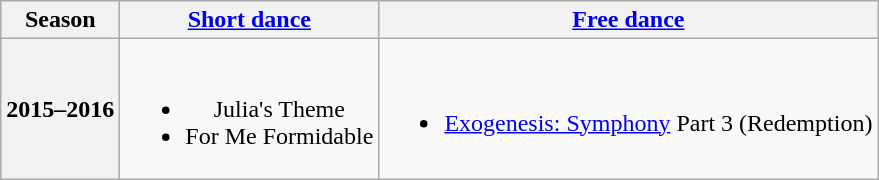<table class=wikitable style=text-align:center>
<tr>
<th>Season</th>
<th><a href='#'>Short dance</a></th>
<th><a href='#'>Free dance</a></th>
</tr>
<tr>
<th>2015–2016 <br> </th>
<td><br><ul><li> Julia's Theme <br></li><li> For Me Formidable <br></li></ul></td>
<td><br><ul><li><a href='#'>Exogenesis: Symphony</a> Part 3 (Redemption) <br></li></ul></td>
</tr>
</table>
